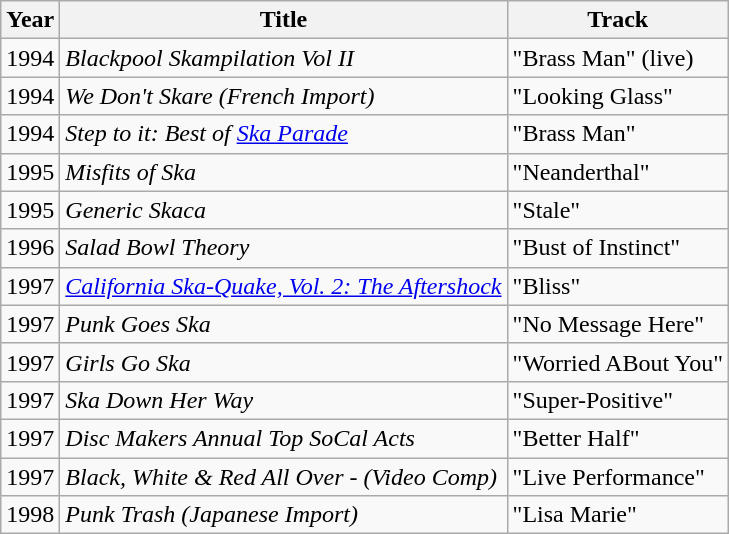<table class="wikitable">
<tr>
<th><strong>Year</strong></th>
<th><strong>Title</strong></th>
<th><strong>Track</strong></th>
</tr>
<tr>
<td>1994</td>
<td><em>Blackpool Skampilation Vol II</em></td>
<td>"Brass Man" (live)</td>
</tr>
<tr>
<td>1994</td>
<td><em>We Don't Skare (French Import)</em></td>
<td>"Looking Glass"</td>
</tr>
<tr>
<td>1994</td>
<td><em>Step to it: Best of <a href='#'>Ska Parade</a></em></td>
<td>"Brass Man"</td>
</tr>
<tr>
<td>1995</td>
<td><em>Misfits of Ska</em></td>
<td>"Neanderthal"</td>
</tr>
<tr>
<td>1995</td>
<td><em>Generic Skaca</em></td>
<td>"Stale"</td>
</tr>
<tr>
<td>1996</td>
<td><em>Salad Bowl Theory</em></td>
<td>"Bust of Instinct"</td>
</tr>
<tr>
<td>1997</td>
<td><em><a href='#'>California Ska-Quake, Vol. 2: The Aftershock</a></em></td>
<td>"Bliss"</td>
</tr>
<tr>
<td>1997</td>
<td><em>Punk Goes Ska</em></td>
<td>"No Message Here"</td>
</tr>
<tr>
<td>1997</td>
<td><em>Girls Go Ska</em></td>
<td>"Worried ABout You"</td>
</tr>
<tr>
<td>1997</td>
<td><em>Ska Down Her Way</em></td>
<td>"Super-Positive"</td>
</tr>
<tr>
<td>1997</td>
<td><em>Disc Makers Annual Top SoCal Acts</em></td>
<td>"Better Half"</td>
</tr>
<tr>
<td>1997</td>
<td><em>Black, White & Red All Over - (Video Comp)</em></td>
<td>"Live Performance"</td>
</tr>
<tr>
<td>1998</td>
<td><em>Punk Trash (Japanese Import)</em></td>
<td>"Lisa Marie"</td>
</tr>
</table>
